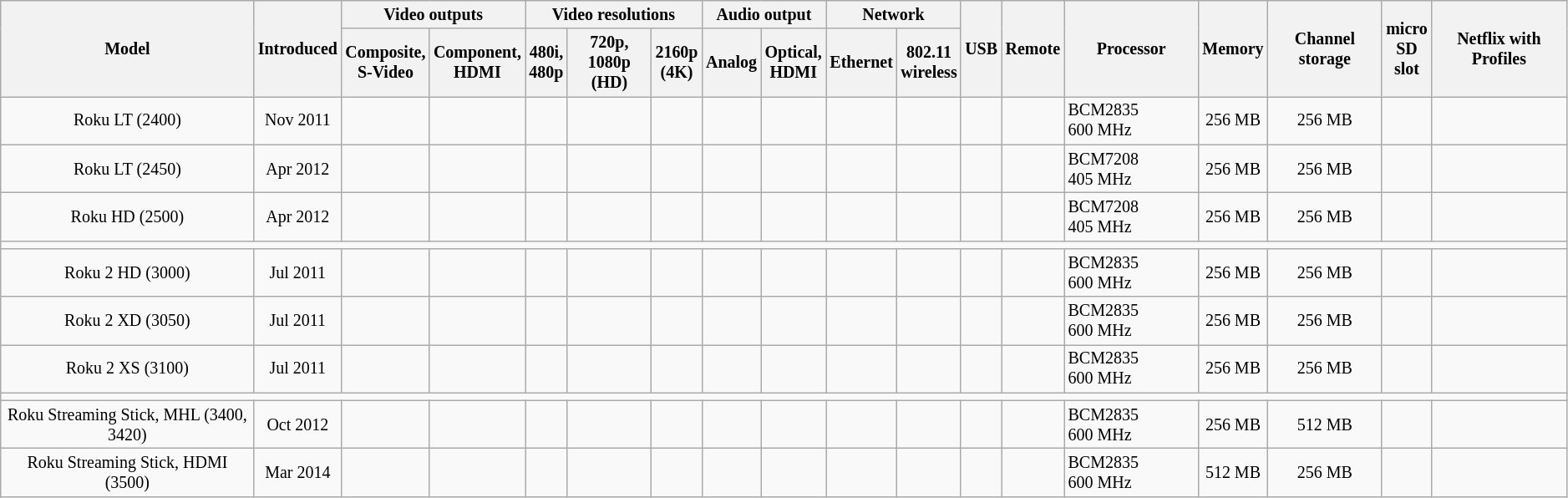<table class="wikitable" style="text-align: center; font-size: smaller;">
<tr>
<th rowspan="2">Model</th>
<th rowspan="2">Introduced</th>
<th colspan="2">Video outputs</th>
<th colspan="3">Video resolutions</th>
<th colspan="2">Audio output</th>
<th colspan="2">Network</th>
<th rowspan="2">USB</th>
<th rowspan="2">Remote</th>
<th rowspan="2">Processor</th>
<th rowspan="2">Memory</th>
<th rowspan="2">Channel storage </th>
<th rowspan="2">micro <br>SD <br>slot</th>
<th rowspan="2">Netflix with Profiles</th>
</tr>
<tr>
<th>Composite,<br>S-Video</th>
<th>Component,<br>HDMI</th>
<th>480i,<br>480p</th>
<th>720p,<br>1080p (HD)</th>
<th>2160p<br>(4K)</th>
<th>Analog</th>
<th>Optical,<br>HDMI</th>
<th>Ethernet</th>
<th>802.11<br>wireless</th>
</tr>
<tr>
<td>Roku LT (2400)</td>
<td>Nov 2011</td>
<td></td>
<td></td>
<td></td>
<td></td>
<td></td>
<td></td>
<td></td>
<td></td>
<td></td>
<td></td>
<td></td>
<td style="text-align:left;">BCM2835 600 MHz</td>
<td>256 MB</td>
<td>256 MB</td>
<td></td>
<td></td>
</tr>
<tr>
<td>Roku LT (2450)</td>
<td>Apr 2012</td>
<td></td>
<td></td>
<td></td>
<td></td>
<td></td>
<td></td>
<td></td>
<td></td>
<td></td>
<td></td>
<td></td>
<td style="text-align:left;">BCM7208 405 MHz</td>
<td>256 MB</td>
<td>256 MB</td>
<td></td>
<td></td>
</tr>
<tr>
<td>Roku HD (2500)</td>
<td>Apr 2012</td>
<td></td>
<td></td>
<td></td>
<td></td>
<td></td>
<td></td>
<td></td>
<td></td>
<td></td>
<td></td>
<td></td>
<td style="text-align:left;">BCM7208 405 MHz</td>
<td>256 MB</td>
<td>256 MB</td>
<td></td>
<td></td>
</tr>
<tr>
<td colspan="18"></td>
</tr>
<tr>
<td>Roku 2 HD (3000)</td>
<td>Jul 2011</td>
<td></td>
<td></td>
<td></td>
<td></td>
<td></td>
<td></td>
<td></td>
<td></td>
<td></td>
<td></td>
<td></td>
<td style="text-align:left;">BCM2835 600 MHz</td>
<td>256 MB</td>
<td>256 MB</td>
<td></td>
<td></td>
</tr>
<tr>
<td>Roku 2 XD (3050)</td>
<td>Jul 2011</td>
<td></td>
<td></td>
<td></td>
<td></td>
<td></td>
<td></td>
<td></td>
<td></td>
<td></td>
<td></td>
<td></td>
<td style="text-align:left;">BCM2835 600 MHz</td>
<td>256 MB</td>
<td>256 MB</td>
<td></td>
<td></td>
</tr>
<tr>
<td>Roku 2 XS (3100)</td>
<td>Jul 2011</td>
<td></td>
<td></td>
<td></td>
<td></td>
<td></td>
<td></td>
<td></td>
<td></td>
<td></td>
<td></td>
<td></td>
<td style="text-align:left;">BCM2835 600 MHz </td>
<td>256 MB</td>
<td>256 MB</td>
<td></td>
<td></td>
</tr>
<tr>
<td colspan="18"></td>
</tr>
<tr>
<td>Roku Streaming Stick, MHL (3400, 3420)</td>
<td>Oct 2012</td>
<td></td>
<td></td>
<td></td>
<td></td>
<td></td>
<td></td>
<td></td>
<td></td>
<td></td>
<td></td>
<td></td>
<td style="text-align:left;">BCM2835 600 MHz</td>
<td>256 MB</td>
<td>512 MB</td>
<td></td>
<td></td>
</tr>
<tr>
<td>Roku Streaming Stick, HDMI (3500)</td>
<td>Mar 2014</td>
<td></td>
<td></td>
<td></td>
<td></td>
<td></td>
<td></td>
<td></td>
<td></td>
<td></td>
<td></td>
<td></td>
<td style="text-align:left;">BCM2835 600 MHz</td>
<td>512 MB</td>
<td>256 MB</td>
<td></td>
<td></td>
</tr>
</table>
